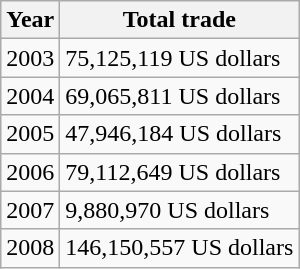<table class="wikitable sortable">
<tr>
<th>Year</th>
<th>Total trade</th>
</tr>
<tr>
<td>2003</td>
<td>75,125,119 US dollars</td>
</tr>
<tr>
<td>2004</td>
<td>69,065,811 US dollars</td>
</tr>
<tr>
<td>2005</td>
<td>47,946,184 US dollars</td>
</tr>
<tr>
<td>2006</td>
<td>79,112,649 US dollars</td>
</tr>
<tr>
<td>2007</td>
<td>9,880,970 US dollars</td>
</tr>
<tr>
<td>2008</td>
<td>146,150,557 US dollars</td>
</tr>
</table>
